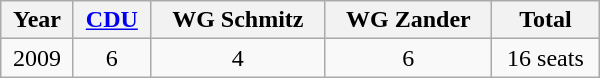<table class="wikitable" width="400">
<tr>
<th>Year</th>
<th><a href='#'>CDU</a></th>
<th>WG Schmitz</th>
<th>WG Zander</th>
<th>Total</th>
</tr>
<tr align="center">
<td>2009</td>
<td>6</td>
<td>4</td>
<td>6</td>
<td>16 seats</td>
</tr>
</table>
